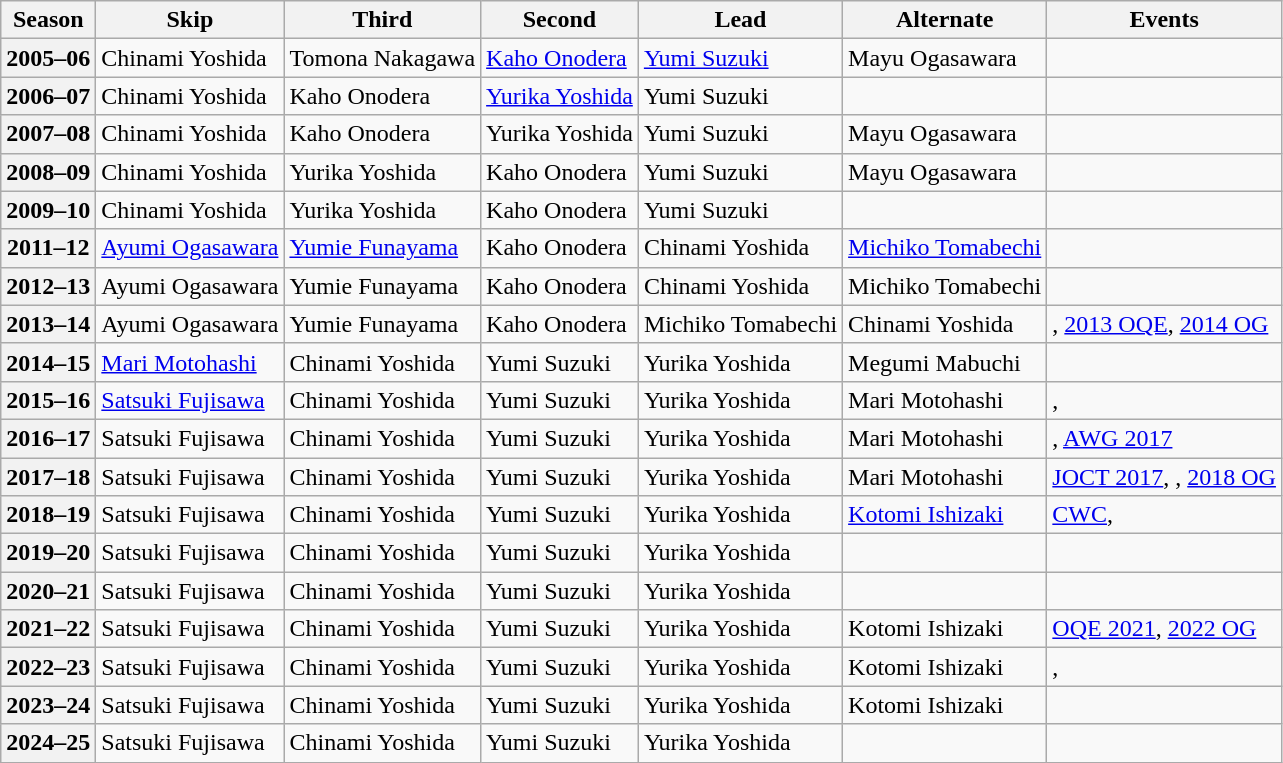<table class="wikitable">
<tr>
<th scope="col">Season</th>
<th scope="col">Skip</th>
<th scope="col">Third</th>
<th scope="col">Second</th>
<th scope="col">Lead</th>
<th scope="col">Alternate</th>
<th scope="col">Events</th>
</tr>
<tr>
<th scope="row">2005–06</th>
<td>Chinami Yoshida</td>
<td>Tomona Nakagawa</td>
<td><a href='#'>Kaho Onodera</a></td>
<td><a href='#'>Yumi Suzuki</a></td>
<td>Mayu Ogasawara</td>
<td></td>
</tr>
<tr>
<th scope="row">2006–07</th>
<td>Chinami Yoshida</td>
<td>Kaho Onodera</td>
<td><a href='#'>Yurika Yoshida</a></td>
<td>Yumi Suzuki</td>
<td></td>
<td></td>
</tr>
<tr>
<th scope="row">2007–08</th>
<td>Chinami Yoshida</td>
<td>Kaho Onodera</td>
<td>Yurika Yoshida</td>
<td>Yumi Suzuki</td>
<td>Mayu Ogasawara</td>
<td></td>
</tr>
<tr>
<th scope="row">2008–09</th>
<td>Chinami Yoshida</td>
<td>Yurika Yoshida</td>
<td>Kaho Onodera</td>
<td>Yumi Suzuki</td>
<td>Mayu Ogasawara</td>
<td></td>
</tr>
<tr>
<th scope="row">2009–10</th>
<td>Chinami Yoshida</td>
<td>Yurika Yoshida</td>
<td>Kaho Onodera</td>
<td>Yumi Suzuki</td>
<td></td>
<td></td>
</tr>
<tr>
<th scope="row">2011–12</th>
<td><a href='#'>Ayumi Ogasawara</a></td>
<td><a href='#'>Yumie Funayama</a></td>
<td>Kaho Onodera</td>
<td>Chinami Yoshida</td>
<td><a href='#'>Michiko Tomabechi</a></td>
<td></td>
</tr>
<tr>
<th scope="row">2012–13</th>
<td>Ayumi Ogasawara</td>
<td>Yumie Funayama</td>
<td>Kaho Onodera</td>
<td>Chinami Yoshida</td>
<td>Michiko Tomabechi</td>
<td></td>
</tr>
<tr>
<th scope="row">2013–14</th>
<td>Ayumi Ogasawara</td>
<td>Yumie Funayama</td>
<td>Kaho Onodera</td>
<td>Michiko Tomabechi</td>
<td>Chinami Yoshida</td>
<td>, <a href='#'>2013 OQE</a>, <a href='#'>2014 OG</a></td>
</tr>
<tr>
<th scope="row">2014–15</th>
<td><a href='#'>Mari Motohashi</a></td>
<td>Chinami Yoshida</td>
<td>Yumi Suzuki</td>
<td>Yurika Yoshida</td>
<td>Megumi Mabuchi</td>
<td></td>
</tr>
<tr>
<th scope="row">2015–16</th>
<td><a href='#'>Satsuki Fujisawa</a></td>
<td>Chinami Yoshida</td>
<td>Yumi Suzuki</td>
<td>Yurika Yoshida</td>
<td>Mari Motohashi</td>
<td>, </td>
</tr>
<tr>
<th scope="row">2016–17</th>
<td>Satsuki Fujisawa</td>
<td>Chinami Yoshida</td>
<td>Yumi Suzuki</td>
<td>Yurika Yoshida</td>
<td>Mari Motohashi</td>
<td>, <a href='#'>AWG 2017</a></td>
</tr>
<tr>
<th scope="row">2017–18</th>
<td>Satsuki Fujisawa</td>
<td>Chinami Yoshida</td>
<td>Yumi Suzuki</td>
<td>Yurika Yoshida</td>
<td>Mari Motohashi</td>
<td><a href='#'>JOCT 2017</a>, , <a href='#'>2018 OG</a></td>
</tr>
<tr>
<th scope="row">2018–19</th>
<td>Satsuki Fujisawa</td>
<td>Chinami Yoshida</td>
<td>Yumi Suzuki</td>
<td>Yurika Yoshida</td>
<td><a href='#'>Kotomi Ishizaki</a></td>
<td><a href='#'>CWC</a>, </td>
</tr>
<tr>
<th scope="row">2019–20</th>
<td>Satsuki Fujisawa</td>
<td>Chinami Yoshida</td>
<td>Yumi Suzuki</td>
<td>Yurika Yoshida</td>
<td></td>
<td></td>
</tr>
<tr>
<th scope="row">2020–21</th>
<td>Satsuki Fujisawa</td>
<td>Chinami Yoshida</td>
<td>Yumi Suzuki</td>
<td>Yurika Yoshida</td>
<td></td>
<td></td>
</tr>
<tr>
<th scope="row">2021–22</th>
<td>Satsuki Fujisawa</td>
<td>Chinami Yoshida</td>
<td>Yumi Suzuki</td>
<td>Yurika Yoshida</td>
<td>Kotomi Ishizaki</td>
<td><a href='#'>OQE 2021</a>, <a href='#'>2022 OG</a></td>
</tr>
<tr>
<th scope="row">2022–23</th>
<td>Satsuki Fujisawa</td>
<td>Chinami Yoshida</td>
<td>Yumi Suzuki</td>
<td>Yurika Yoshida</td>
<td>Kotomi Ishizaki</td>
<td>, </td>
</tr>
<tr>
<th scope="row">2023–24</th>
<td>Satsuki Fujisawa</td>
<td>Chinami Yoshida</td>
<td>Yumi Suzuki</td>
<td>Yurika Yoshida</td>
<td>Kotomi Ishizaki</td>
<td></td>
</tr>
<tr>
<th scope="row">2024–25</th>
<td>Satsuki Fujisawa</td>
<td>Chinami Yoshida</td>
<td>Yumi Suzuki</td>
<td>Yurika Yoshida</td>
<td></td>
<td></td>
</tr>
</table>
